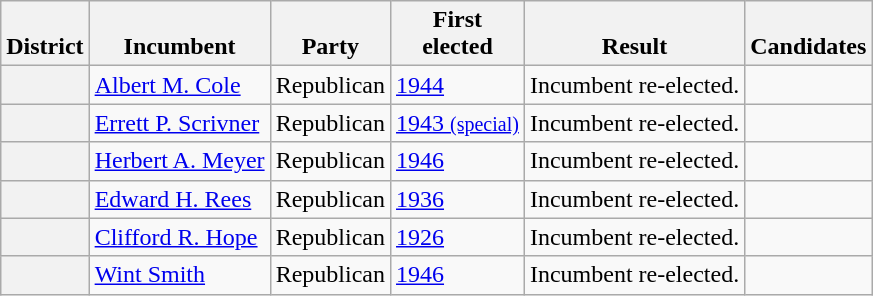<table class=wikitable>
<tr valign=bottom>
<th>District</th>
<th>Incumbent</th>
<th>Party</th>
<th>First<br>elected</th>
<th>Result</th>
<th>Candidates</th>
</tr>
<tr>
<th></th>
<td><a href='#'>Albert M. Cole</a></td>
<td>Republican</td>
<td><a href='#'>1944</a></td>
<td>Incumbent re-elected.</td>
<td nowrap></td>
</tr>
<tr>
<th></th>
<td><a href='#'>Errett P. Scrivner</a></td>
<td>Republican</td>
<td><a href='#'>1943 <small>(special)</small></a></td>
<td>Incumbent re-elected.</td>
<td nowrap></td>
</tr>
<tr>
<th></th>
<td><a href='#'>Herbert A. Meyer</a></td>
<td>Republican</td>
<td><a href='#'>1946</a></td>
<td>Incumbent re-elected.</td>
<td nowrap></td>
</tr>
<tr>
<th></th>
<td><a href='#'>Edward H. Rees</a></td>
<td>Republican</td>
<td><a href='#'>1936</a></td>
<td>Incumbent re-elected.</td>
<td nowrap></td>
</tr>
<tr>
<th></th>
<td><a href='#'>Clifford R. Hope</a></td>
<td>Republican</td>
<td><a href='#'>1926</a></td>
<td>Incumbent re-elected.</td>
<td nowrap></td>
</tr>
<tr>
<th></th>
<td><a href='#'>Wint Smith</a></td>
<td>Republican</td>
<td><a href='#'>1946</a></td>
<td>Incumbent re-elected.</td>
<td nowrap></td>
</tr>
</table>
